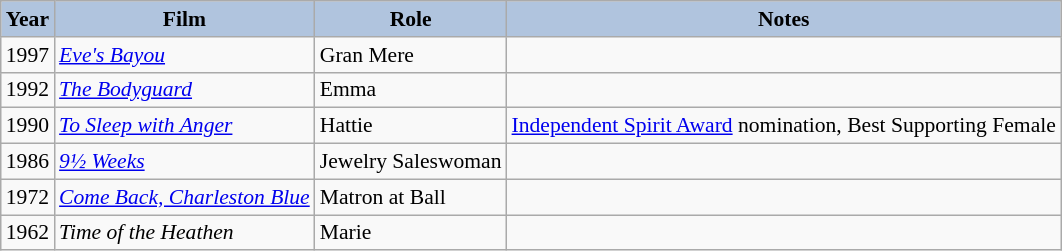<table class="wikitable" style="font-size:90%;">
<tr>
<th style="background:#B0C4DE;">Year</th>
<th style="background:#B0C4DE;">Film</th>
<th style="background:#B0C4DE;">Role</th>
<th style="background:#B0C4DE;">Notes</th>
</tr>
<tr>
<td rowspan=1>1997</td>
<td><em><a href='#'>Eve's Bayou</a></em></td>
<td>Gran Mere</td>
<td></td>
</tr>
<tr>
<td>1992</td>
<td><em><a href='#'>The Bodyguard</a></em></td>
<td>Emma</td>
<td></td>
</tr>
<tr>
<td>1990</td>
<td><em><a href='#'>To Sleep with Anger</a></em></td>
<td>Hattie</td>
<td><a href='#'>Independent Spirit Award</a> nomination, Best Supporting Female</td>
</tr>
<tr>
<td>1986</td>
<td><em><a href='#'>9½ Weeks</a></em></td>
<td>Jewelry Saleswoman</td>
<td></td>
</tr>
<tr>
<td rowspan=1>1972</td>
<td><em><a href='#'>Come Back, Charleston Blue</a></em></td>
<td>Matron at Ball</td>
<td></td>
</tr>
<tr>
<td rowspan=1>1962</td>
<td><em>Time of the Heathen</em></td>
<td>Marie</td>
<td></td>
</tr>
</table>
